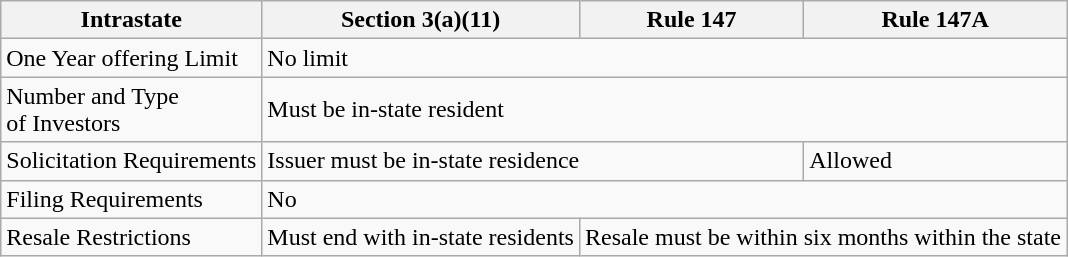<table class="wikitable">
<tr>
<th>Intrastate </th>
<th>Section 3(a)(11)</th>
<th>Rule 147</th>
<th>Rule 147A</th>
</tr>
<tr>
<td>One Year offering Limit</td>
<td colspan="3">No limit</td>
</tr>
<tr>
<td>Number and Type<br>of Investors</td>
<td colspan="3">Must be in-state resident</td>
</tr>
<tr>
<td>Solicitation Requirements</td>
<td colspan="2">Issuer must be in-state residence</td>
<td>Allowed</td>
</tr>
<tr>
<td>Filing Requirements</td>
<td colspan="3">No</td>
</tr>
<tr>
<td>Resale Restrictions</td>
<td>Must end with in-state residents</td>
<td colspan="2">Resale must be within six months within the state</td>
</tr>
</table>
